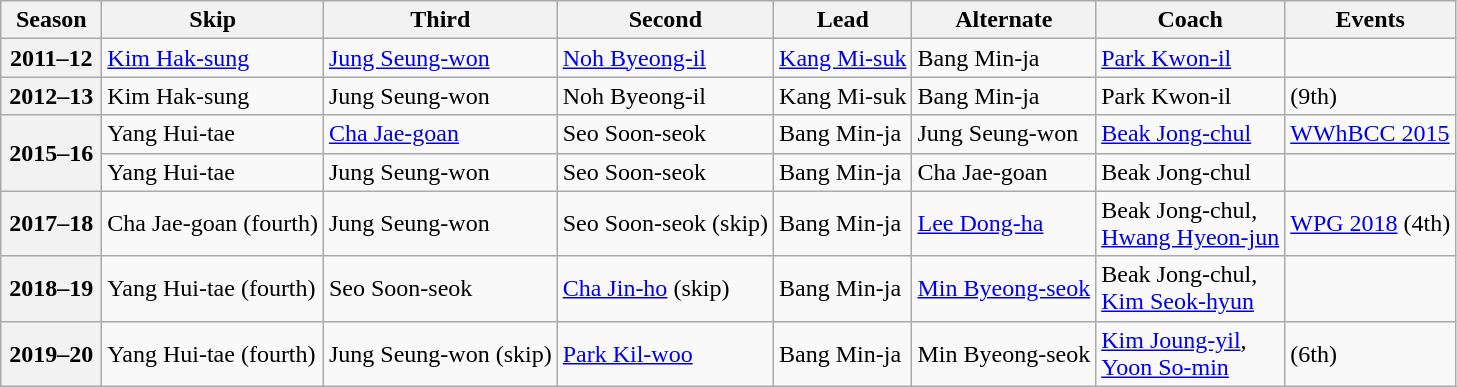<table class="wikitable">
<tr>
<th scope="col" width=60>Season</th>
<th scope="col">Skip</th>
<th scope="col">Third</th>
<th scope="col">Second</th>
<th scope="col">Lead</th>
<th scope="col">Alternate</th>
<th scope="col">Coach</th>
<th scope="col">Events</th>
</tr>
<tr>
<th scope="row">2011–12</th>
<td><a href='#'>Kim Hak-sung</a></td>
<td><a href='#'>Jung Seung-won</a></td>
<td><a href='#'>Noh Byeong-il</a></td>
<td><a href='#'>Kang Mi-suk</a></td>
<td>Bang Min-ja</td>
<td><a href='#'>Park Kwon-il</a></td>
<td> </td>
</tr>
<tr>
<th scope="row">2012–13</th>
<td>Kim Hak-sung</td>
<td>Jung Seung-won</td>
<td>Noh Byeong-il</td>
<td>Kang Mi-suk</td>
<td>Bang Min-ja</td>
<td>Park Kwon-il</td>
<td> (9th)</td>
</tr>
<tr>
<th scope="row" rowspan=2>2015–16</th>
<td>Yang Hui-tae</td>
<td><a href='#'>Cha Jae-goan</a></td>
<td>Seo Soon-seok</td>
<td>Bang Min-ja</td>
<td>Jung Seung-won</td>
<td><a href='#'>Beak Jong-chul</a></td>
<td><a href='#'>WWhBCC 2015</a> </td>
</tr>
<tr>
<td>Yang Hui-tae</td>
<td>Jung Seung-won</td>
<td>Seo Soon-seok</td>
<td>Bang Min-ja</td>
<td>Cha Jae-goan</td>
<td>Beak Jong-chul</td>
<td> </td>
</tr>
<tr>
<th scope="row">2017–18</th>
<td>Cha Jae-goan (fourth)</td>
<td>Jung Seung-won</td>
<td>Seo Soon-seok (skip)</td>
<td>Bang Min-ja</td>
<td><a href='#'>Lee Dong-ha</a></td>
<td>Beak Jong-chul,<br><a href='#'>Hwang Hyeon-jun</a></td>
<td><a href='#'>WPG 2018</a> (4th)</td>
</tr>
<tr>
<th scope="row">2018–19</th>
<td>Yang Hui-tae (fourth)</td>
<td>Seo Soon-seok</td>
<td><a href='#'>Cha Jin-ho</a> (skip)</td>
<td>Bang Min-ja</td>
<td><a href='#'>Min Byeong-seok</a></td>
<td>Beak Jong-chul,<br><a href='#'>Kim Seok-hyun</a></td>
<td> </td>
</tr>
<tr>
<th scope="row">2019–20</th>
<td>Yang Hui-tae (fourth)</td>
<td>Jung Seung-won (skip)</td>
<td><a href='#'>Park Kil-woo</a></td>
<td>Bang Min-ja</td>
<td>Min Byeong-seok</td>
<td><a href='#'>Kim Joung-yil</a>,<br><a href='#'>Yoon So-min</a></td>
<td> (6th)</td>
</tr>
</table>
